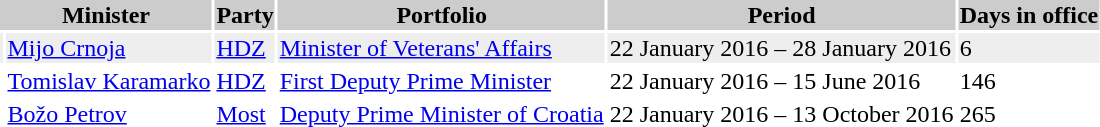<table>
<tr>
<th colspan="2" style="background:#ccc;">Minister</th>
<th style="background:#ccc;">Party</th>
<th style="background:#ccc;">Portfolio</th>
<th style="background:#ccc;">Period</th>
<th style="background:#ccc;">Days in office</th>
</tr>
<tr style="background:#eee;">
<td></td>
<td><a href='#'>Mijo Crnoja</a></td>
<td><a href='#'>HDZ</a></td>
<td><a href='#'>Minister of Veterans' Affairs</a></td>
<td>22 January 2016 – 28 January 2016</td>
<td>6</td>
</tr>
<tr>
<td></td>
<td><a href='#'>Tomislav Karamarko</a></td>
<td><a href='#'>HDZ</a></td>
<td><a href='#'>First Deputy Prime Minister</a></td>
<td>22 January 2016 – 15 June 2016</td>
<td>146</td>
</tr>
<tr>
<td></td>
<td><a href='#'>Božo Petrov</a></td>
<td><a href='#'>Most</a></td>
<td><a href='#'>Deputy Prime Minister of Croatia</a></td>
<td>22 January 2016 – 13 October 2016</td>
<td>265</td>
</tr>
</table>
